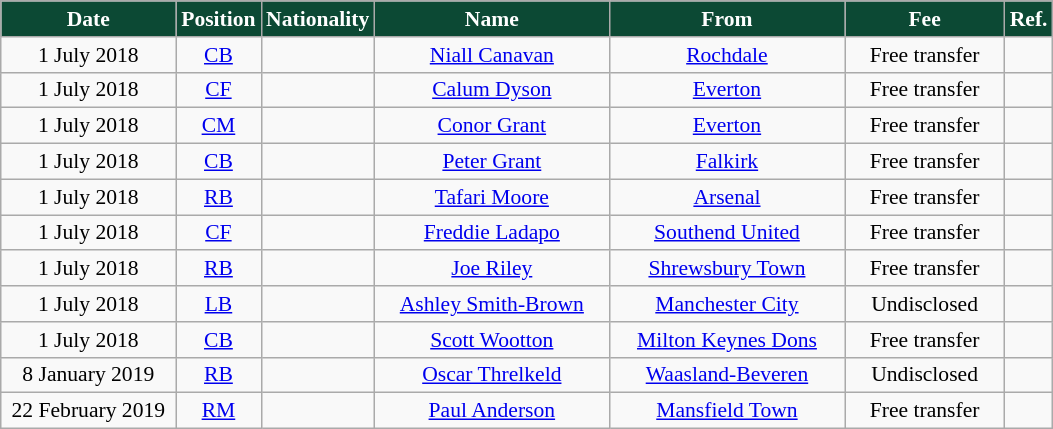<table class="wikitable"  style="text-align:center; font-size:90%; ">
<tr>
<th style="background:#0C4934; color:#FFFFFF; width:110px;">Date</th>
<th style="background:#0C4934; color:#FFFFFF; width:50px;">Position</th>
<th style="background:#0C4934; color:#FFFFFF; width:50px;">Nationality</th>
<th style="background:#0C4934; color:#FFFFFF; width:150px;">Name</th>
<th style="background:#0C4934; color:#FFFFFF; width:150px;">From</th>
<th style="background:#0C4934; color:#FFFFFF; width:100px;">Fee</th>
<th style="background:#0C4934; color:#FFFFFF; width:25px;">Ref.</th>
</tr>
<tr>
<td>1 July 2018</td>
<td><a href='#'>CB</a></td>
<td></td>
<td><a href='#'>Niall Canavan</a></td>
<td><a href='#'>Rochdale</a></td>
<td>Free transfer</td>
<td></td>
</tr>
<tr>
<td>1 July 2018</td>
<td><a href='#'>CF</a></td>
<td></td>
<td><a href='#'>Calum Dyson</a></td>
<td><a href='#'>Everton</a></td>
<td>Free transfer</td>
<td></td>
</tr>
<tr>
<td>1 July 2018</td>
<td><a href='#'>CM</a></td>
<td></td>
<td><a href='#'>Conor Grant</a></td>
<td><a href='#'>Everton</a></td>
<td>Free transfer</td>
<td></td>
</tr>
<tr>
<td>1 July 2018</td>
<td><a href='#'>CB</a></td>
<td></td>
<td><a href='#'>Peter Grant</a></td>
<td> <a href='#'>Falkirk</a></td>
<td>Free transfer</td>
<td></td>
</tr>
<tr>
<td>1 July 2018</td>
<td><a href='#'>RB</a></td>
<td></td>
<td><a href='#'>Tafari Moore</a></td>
<td><a href='#'>Arsenal</a></td>
<td>Free transfer</td>
<td></td>
</tr>
<tr>
<td>1 July 2018</td>
<td><a href='#'>CF</a></td>
<td></td>
<td><a href='#'>Freddie Ladapo</a></td>
<td><a href='#'>Southend United</a></td>
<td>Free transfer</td>
<td></td>
</tr>
<tr>
<td>1 July 2018</td>
<td><a href='#'>RB</a></td>
<td></td>
<td><a href='#'>Joe Riley</a></td>
<td><a href='#'>Shrewsbury Town</a></td>
<td>Free transfer</td>
<td></td>
</tr>
<tr>
<td>1 July 2018</td>
<td><a href='#'>LB</a></td>
<td></td>
<td><a href='#'>Ashley Smith-Brown</a></td>
<td><a href='#'>Manchester City</a></td>
<td>Undisclosed</td>
<td></td>
</tr>
<tr>
<td>1 July 2018</td>
<td><a href='#'>CB</a></td>
<td></td>
<td><a href='#'>Scott Wootton</a></td>
<td><a href='#'>Milton Keynes Dons</a></td>
<td>Free transfer</td>
<td></td>
</tr>
<tr>
<td>8 January 2019</td>
<td><a href='#'>RB</a></td>
<td></td>
<td><a href='#'>Oscar Threlkeld</a></td>
<td> <a href='#'>Waasland-Beveren</a></td>
<td>Undisclosed</td>
<td></td>
</tr>
<tr>
<td>22 February 2019</td>
<td><a href='#'>RM</a></td>
<td></td>
<td><a href='#'>Paul Anderson</a></td>
<td><a href='#'>Mansfield Town</a></td>
<td>Free transfer</td>
<td></td>
</tr>
</table>
